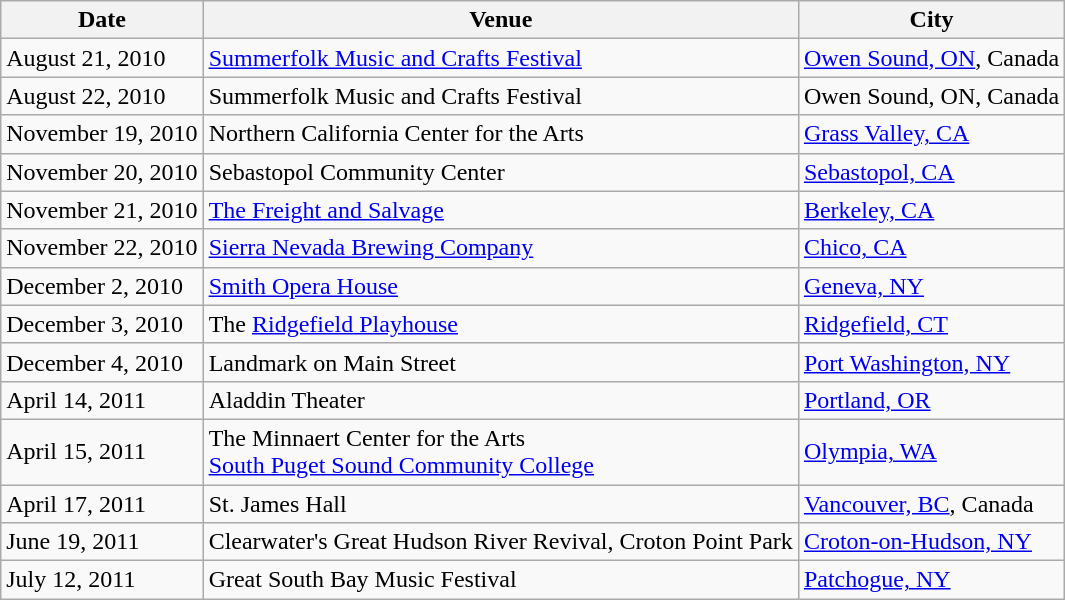<table class="wikitable">
<tr>
<th>Date</th>
<th>Venue</th>
<th>City</th>
</tr>
<tr>
<td>August 21, 2010</td>
<td><a href='#'>Summerfolk Music and Crafts Festival</a></td>
<td><a href='#'>Owen Sound, ON</a>, Canada</td>
</tr>
<tr>
<td>August 22, 2010</td>
<td>Summerfolk Music and Crafts Festival</td>
<td>Owen Sound, ON, Canada</td>
</tr>
<tr>
<td>November 19, 2010</td>
<td>Northern California Center for the Arts</td>
<td><a href='#'>Grass Valley, CA</a></td>
</tr>
<tr>
<td>November 20, 2010</td>
<td>Sebastopol Community Center</td>
<td><a href='#'>Sebastopol, CA</a></td>
</tr>
<tr>
<td>November 21, 2010</td>
<td><a href='#'>The Freight and Salvage</a></td>
<td><a href='#'>Berkeley, CA</a></td>
</tr>
<tr>
<td>November 22, 2010</td>
<td><a href='#'>Sierra Nevada Brewing Company</a></td>
<td><a href='#'>Chico, CA</a></td>
</tr>
<tr>
<td>December 2, 2010</td>
<td><a href='#'>Smith Opera House</a></td>
<td><a href='#'>Geneva, NY</a></td>
</tr>
<tr>
<td>December 3, 2010</td>
<td>The <a href='#'>Ridgefield Playhouse</a></td>
<td><a href='#'>Ridgefield, CT</a></td>
</tr>
<tr>
<td>December 4, 2010</td>
<td>Landmark on Main Street</td>
<td><a href='#'>Port Washington, NY</a></td>
</tr>
<tr>
<td>April 14, 2011</td>
<td>Aladdin Theater</td>
<td><a href='#'>Portland, OR</a></td>
</tr>
<tr>
<td>April 15, 2011</td>
<td>The Minnaert Center for the Arts<br><a href='#'>South Puget Sound Community College</a></td>
<td><a href='#'>Olympia, WA</a></td>
</tr>
<tr>
<td>April 17, 2011</td>
<td>St. James Hall</td>
<td><a href='#'>Vancouver, BC</a>, Canada</td>
</tr>
<tr>
<td>June 19, 2011</td>
<td>Clearwater's Great Hudson River Revival, Croton Point Park</td>
<td><a href='#'>Croton-on-Hudson, NY</a></td>
</tr>
<tr>
<td>July 12, 2011</td>
<td>Great South Bay Music Festival</td>
<td><a href='#'>Patchogue, NY</a></td>
</tr>
</table>
